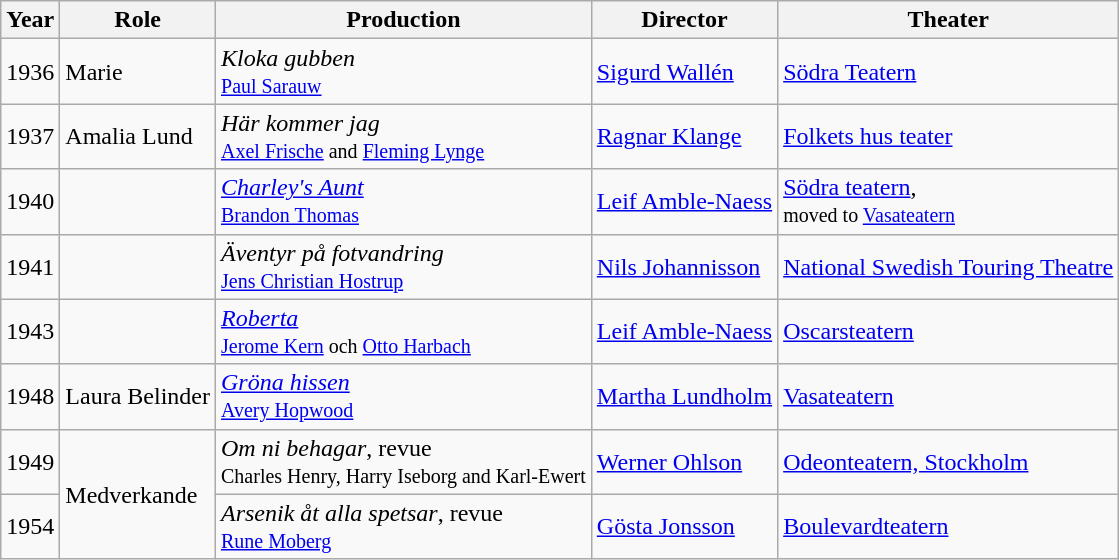<table class=wikitable>
<tr>
<th>Year</th>
<th>Role</th>
<th>Production</th>
<th>Director</th>
<th>Theater</th>
</tr>
<tr>
<td>1936</td>
<td>Marie</td>
<td><em>Kloka gubben</em> <br><small> <a href='#'>Paul Sarauw</a></small></td>
<td><a href='#'>Sigurd Wallén</a></td>
<td><a href='#'>Södra Teatern</a></td>
</tr>
<tr>
<td>1937</td>
<td>Amalia Lund</td>
<td><em>Här kommer jag</em> <br><small> <a href='#'>Axel Frische</a> and <a href='#'>Fleming Lynge</a></small></td>
<td><a href='#'>Ragnar Klange</a></td>
<td><a href='#'>Folkets hus teater</a></td>
</tr>
<tr>
<td>1940</td>
<td></td>
<td><em><a href='#'>Charley's Aunt</a></em> <br><small> <a href='#'>Brandon Thomas</a></small></td>
<td><a href='#'>Leif Amble-Naess</a></td>
<td><a href='#'>Södra teatern</a>, <br><small> moved to <a href='#'>Vasateatern</a></small></td>
</tr>
<tr>
<td>1941</td>
<td></td>
<td><em>Äventyr på fotvandring</em> <br><small> <a href='#'>Jens Christian Hostrup</a></small></td>
<td><a href='#'>Nils Johannisson</a></td>
<td><a href='#'>National Swedish Touring Theatre</a></td>
</tr>
<tr>
<td>1943</td>
<td></td>
<td><em><a href='#'>Roberta</a></em> <br><small> <a href='#'>Jerome Kern</a> och <a href='#'>Otto Harbach</a></small></td>
<td><a href='#'>Leif Amble-Naess</a></td>
<td><a href='#'>Oscarsteatern</a></td>
</tr>
<tr>
<td>1948</td>
<td>Laura Belinder</td>
<td><em><a href='#'>Gröna hissen</a></em> <br><small> <a href='#'>Avery Hopwood</a></small></td>
<td><a href='#'>Martha Lundholm</a></td>
<td><a href='#'>Vasateatern</a></td>
</tr>
<tr>
<td>1949</td>
<td rowspan="2">Medverkande</td>
<td><em>Om ni behagar</em>, revue <br><small>  Charles Henry, Harry Iseborg and Karl-Ewert</small></td>
<td><a href='#'>Werner Ohlson</a></td>
<td><a href='#'>Odeonteatern, Stockholm</a></td>
</tr>
<tr>
<td>1954</td>
<td><em>Arsenik åt alla spetsar</em>, revue <br><small> <a href='#'>Rune Moberg</a></small></td>
<td><a href='#'>Gösta Jonsson</a></td>
<td><a href='#'>Boulevardteatern</a></td>
</tr>
</table>
